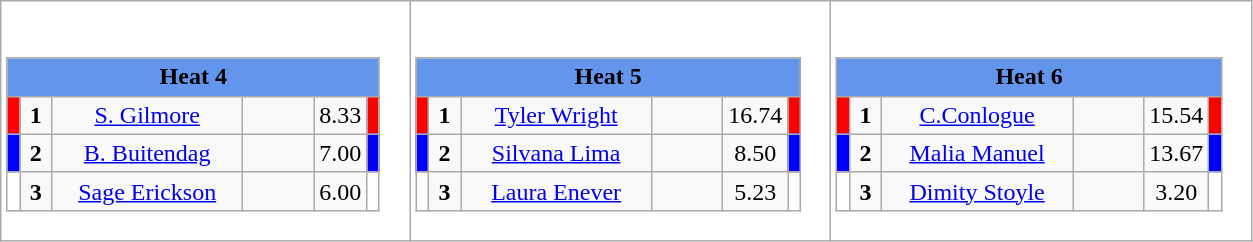<table class="wikitable" style="background:#fff;">
<tr>
<td><div><br><table class="wikitable">
<tr>
<td colspan="6"  style="text-align:center; background:#6495ed;"><strong>Heat 4</strong></td>
</tr>
<tr>
<td style="width:01px; background: #f00;"></td>
<td style="width:14px; text-align:center;"><strong>1</strong></td>
<td style="width:120px; text-align:center;"><a href='#'>S. Gilmore</a></td>
<td style="width:40px; text-align:center;"></td>
<td style="width:20px; text-align:center;">8.33</td>
<td style="width:01px; background: #f00;"></td>
</tr>
<tr>
<td style="width:01px; background: #00f;"></td>
<td style="width:14px; text-align:center;"><strong>2</strong></td>
<td style="width:120px; text-align:center;"><a href='#'>B. Buitendag</a></td>
<td style="width:40px; text-align:center;"></td>
<td style="width:20px; text-align:center;">7.00</td>
<td style="width:01px; background: #00f;"></td>
</tr>
<tr>
<td style="width:01px; background: #fff;"></td>
<td style="width:14px; text-align:center;"><strong>3</strong></td>
<td style="width:120px; text-align:center;"><a href='#'>Sage Erickson</a></td>
<td style="width:40px; text-align:center;"></td>
<td style="width:20px; text-align:center;">6.00</td>
<td style="width:01px; background: #fff;"></td>
</tr>
</table>
</div></td>
<td><div><br><table class="wikitable">
<tr>
<td colspan="6"  style="text-align:center; background:#6495ed;"><strong>Heat 5</strong></td>
</tr>
<tr>
<td style="width:01px; background: #f00;"></td>
<td style="width:14px; text-align:center;"><strong>1</strong></td>
<td style="width:120px; text-align:center;"><a href='#'>Tyler Wright</a></td>
<td style="width:40px; text-align:center;"></td>
<td style="width:20px; text-align:center;">16.74</td>
<td style="width:01px; background: #f00;"></td>
</tr>
<tr>
<td style="width:01px; background: #00f;"></td>
<td style="width:14px; text-align:center;"><strong>2</strong></td>
<td style="width:120px; text-align:center;"><a href='#'>Silvana Lima</a></td>
<td style="width:40px; text-align:center;"></td>
<td style="width:20px; text-align:center;">8.50</td>
<td style="width:01px; background: #00f;"></td>
</tr>
<tr>
<td style="width:01px; background: #fff;"></td>
<td style="width:14px; text-align:center;"><strong>3</strong></td>
<td style="width:120px; text-align:center;"><a href='#'>Laura Enever</a></td>
<td style="width:40px; text-align:center;"></td>
<td style="width:20px; text-align:center;">5.23</td>
<td style="width:01px; background: #fff;"></td>
</tr>
</table>
</div></td>
<td><div><br><table class="wikitable">
<tr>
<td colspan="6"  style="text-align:center; background:#6495ed;"><strong>Heat 6</strong></td>
</tr>
<tr>
<td style="width:01px; background: #f00;"></td>
<td style="width:14px; text-align:center;"><strong>1</strong></td>
<td style="width:120px; text-align:center;"><a href='#'>C.Conlogue</a></td>
<td style="width:40px; text-align:center;"></td>
<td style="width:20px; text-align:center;">15.54</td>
<td style="width:01px; background: #f00;"></td>
</tr>
<tr>
<td style="width:01px; background: #00f;"></td>
<td style="width:14px; text-align:center;"><strong>2</strong></td>
<td style="width:120px; text-align:center;"><a href='#'>Malia Manuel</a></td>
<td style="width:40px; text-align:center;"></td>
<td style="width:20px; text-align:center;">13.67</td>
<td style="width:01px; background: #00f;"></td>
</tr>
<tr>
<td style="width:01px; background: #fff;"></td>
<td style="width:14px; text-align:center;"><strong>3</strong></td>
<td style="width:120px; text-align:center;"><a href='#'>Dimity Stoyle</a></td>
<td style="width:40px; text-align:center;"></td>
<td style="width:20px; text-align:center;">3.20</td>
<td style="width:01px; background: #fff;"></td>
</tr>
</table>
</div></td>
</tr>
</table>
